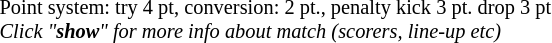<table width=100%>
<tr>
<td align=left width=60% style="font-size: 85%">Point system: try 4 pt, conversion: 2 pt., penalty kick 3 pt. drop 3 pt <br><em>Click "<strong>show</strong>" for more info about match (scorers, line-up etc)</em></td>
</tr>
</table>
